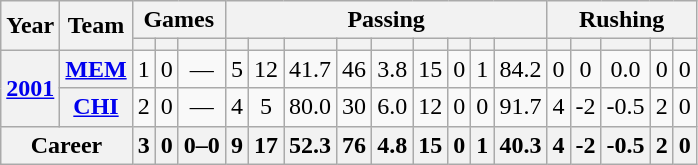<table class="wikitable" style="text-align:center;">
<tr>
<th rowspan="2">Year</th>
<th rowspan="2">Team</th>
<th colspan="3">Games</th>
<th colspan="9">Passing</th>
<th colspan="5">Rushing</th>
</tr>
<tr>
<th></th>
<th></th>
<th></th>
<th></th>
<th></th>
<th></th>
<th></th>
<th></th>
<th></th>
<th></th>
<th></th>
<th></th>
<th></th>
<th></th>
<th></th>
<th></th>
<th></th>
</tr>
<tr>
<th rowspan="2"><a href='#'>2001</a></th>
<th><a href='#'>MEM</a></th>
<td>1</td>
<td>0</td>
<td>—</td>
<td>5</td>
<td>12</td>
<td>41.7</td>
<td>46</td>
<td>3.8</td>
<td>15</td>
<td>0</td>
<td>1</td>
<td>84.2</td>
<td>0</td>
<td>0</td>
<td>0.0</td>
<td>0</td>
<td>0</td>
</tr>
<tr>
<th><a href='#'>CHI</a></th>
<td>2</td>
<td>0</td>
<td>—</td>
<td>4</td>
<td>5</td>
<td>80.0</td>
<td>30</td>
<td>6.0</td>
<td>12</td>
<td>0</td>
<td>0</td>
<td>91.7</td>
<td>4</td>
<td>-2</td>
<td>-0.5</td>
<td>2</td>
<td>0</td>
</tr>
<tr>
<th colspan="2">Career</th>
<th>3</th>
<th>0</th>
<th>0–0</th>
<th>9</th>
<th>17</th>
<th>52.3</th>
<th>76</th>
<th>4.8</th>
<th>15</th>
<th>0</th>
<th>1</th>
<th>40.3</th>
<th>4</th>
<th>-2</th>
<th>-0.5</th>
<th>2</th>
<th>0</th>
</tr>
</table>
